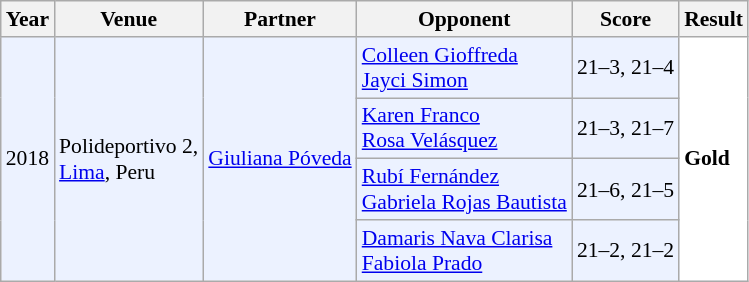<table class="sortable wikitable" style="font-size: 90%;">
<tr>
<th>Year</th>
<th>Venue</th>
<th>Partner</th>
<th>Opponent</th>
<th>Score</th>
<th>Result</th>
</tr>
<tr style="background:#ECF2FF">
<td rowspan="4" align="center">2018</td>
<td rowspan="4" align="left">Polideportivo 2,<br><a href='#'>Lima</a>, Peru</td>
<td rowspan="4"> <a href='#'>Giuliana Póveda</a></td>
<td align="left"> <a href='#'>Colleen Gioffreda</a><br> <a href='#'>Jayci Simon</a></td>
<td align="left">21–3, 21–4</td>
<td rowspan="4" style="text-align:left; background:white"> <strong>Gold</strong></td>
</tr>
<tr style="background:#ECF2FF">
<td align="left"> <a href='#'>Karen Franco</a><br> <a href='#'>Rosa Velásquez</a></td>
<td align="left">21–3, 21–7</td>
</tr>
<tr style="background:#ECF2FF">
<td align="left"> <a href='#'>Rubí Fernández</a><br> <a href='#'>Gabriela Rojas Bautista</a></td>
<td align="left">21–6, 21–5</td>
</tr>
<tr style="background:#ECF2FF">
<td align="left"> <a href='#'>Damaris Nava Clarisa</a><br> <a href='#'>Fabiola Prado</a></td>
<td align="left">21–2, 21–2</td>
</tr>
</table>
